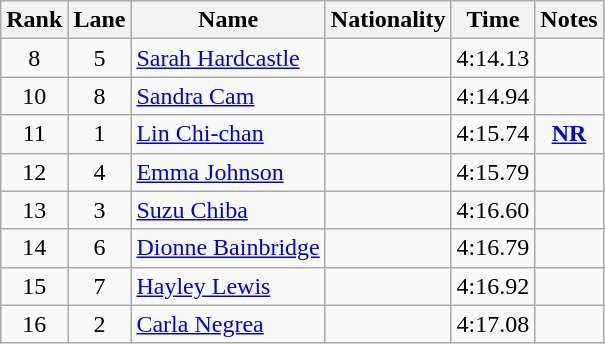<table class="wikitable sortable" style="text-align:center">
<tr>
<th>Rank</th>
<th>Lane</th>
<th>Name</th>
<th>Nationality</th>
<th>Time</th>
<th>Notes</th>
</tr>
<tr>
<td>8</td>
<td>5</td>
<td align=left><a href='#'>Sarah Hardcastle</a></td>
<td align=left></td>
<td>4:14.13</td>
<td></td>
</tr>
<tr>
<td>10</td>
<td>8</td>
<td align=left><a href='#'>Sandra Cam</a></td>
<td align=left></td>
<td>4:14.94</td>
<td></td>
</tr>
<tr>
<td>11</td>
<td>1</td>
<td align=left><a href='#'>Lin Chi-chan</a></td>
<td align=left></td>
<td>4:15.74</td>
<td><strong><a href='#'>NR</a></strong></td>
</tr>
<tr>
<td>12</td>
<td>4</td>
<td align=left><a href='#'>Emma Johnson</a></td>
<td align=left></td>
<td>4:15.79</td>
<td></td>
</tr>
<tr>
<td>13</td>
<td>3</td>
<td align=left><a href='#'>Suzu Chiba</a></td>
<td align=left></td>
<td>4:16.60</td>
<td></td>
</tr>
<tr>
<td>14</td>
<td>6</td>
<td align=left><a href='#'>Dionne Bainbridge</a></td>
<td align=left></td>
<td>4:16.79</td>
<td></td>
</tr>
<tr>
<td>15</td>
<td>7</td>
<td align=left><a href='#'>Hayley Lewis</a></td>
<td align=left></td>
<td>4:16.92</td>
<td></td>
</tr>
<tr>
<td>16</td>
<td>2</td>
<td align=left><a href='#'>Carla Negrea</a></td>
<td align=left></td>
<td>4:17.08</td>
<td></td>
</tr>
</table>
